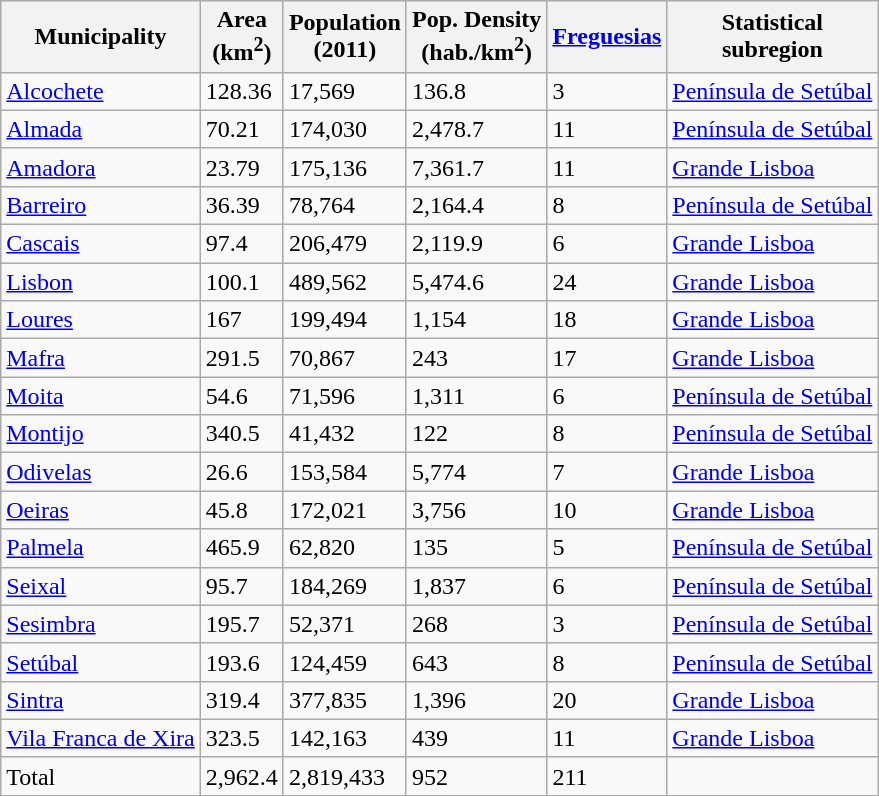<table class="wikitable sortable">
<tr>
<th>Municipality</th>
<th>Area<br>(km<sup>2</sup>)</th>
<th>Population<br>(2011)</th>
<th>Pop. Density<br>(hab./km<sup>2</sup>)</th>
<th><a href='#'>Freguesias</a></th>
<th>Statistical<br>subregion</th>
</tr>
<tr>
<td><a href='#'>Alcochete</a></td>
<td>128.36</td>
<td>17,569</td>
<td>136.8</td>
<td>3</td>
<td><a href='#'>Península de Setúbal</a></td>
</tr>
<tr>
<td><a href='#'>Almada</a></td>
<td>70.21</td>
<td>174,030</td>
<td>2,478.7</td>
<td>11</td>
<td><a href='#'>Península de Setúbal</a></td>
</tr>
<tr>
<td><a href='#'>Amadora</a></td>
<td>23.79</td>
<td>175,136</td>
<td>7,361.7</td>
<td>11</td>
<td><a href='#'>Grande Lisboa</a></td>
</tr>
<tr>
<td><a href='#'>Barreiro</a></td>
<td>36.39</td>
<td>78,764</td>
<td>2,164.4</td>
<td>8</td>
<td><a href='#'>Península de Setúbal</a></td>
</tr>
<tr>
<td><a href='#'>Cascais</a></td>
<td>97.4</td>
<td>206,479</td>
<td>2,119.9</td>
<td>6</td>
<td><a href='#'>Grande Lisboa</a></td>
</tr>
<tr>
<td><a href='#'>Lisbon</a></td>
<td>100.1</td>
<td>489,562</td>
<td>5,474.6</td>
<td>24</td>
<td><a href='#'>Grande Lisboa</a></td>
</tr>
<tr>
<td><a href='#'>Loures</a></td>
<td>167</td>
<td>199,494</td>
<td>1,154</td>
<td>18</td>
<td><a href='#'>Grande Lisboa</a></td>
</tr>
<tr>
<td><a href='#'>Mafra</a></td>
<td>291.5</td>
<td>70,867</td>
<td>243</td>
<td>17</td>
<td><a href='#'>Grande Lisboa</a></td>
</tr>
<tr>
<td><a href='#'>Moita</a></td>
<td>54.6</td>
<td>71,596</td>
<td>1,311</td>
<td>6</td>
<td><a href='#'>Península de Setúbal</a></td>
</tr>
<tr>
<td><a href='#'>Montijo</a></td>
<td>340.5</td>
<td>41,432</td>
<td>122</td>
<td>8</td>
<td><a href='#'>Península de Setúbal</a></td>
</tr>
<tr>
<td><a href='#'>Odivelas</a></td>
<td>26.6</td>
<td>153,584</td>
<td>5,774</td>
<td>7</td>
<td><a href='#'>Grande Lisboa</a></td>
</tr>
<tr>
<td><a href='#'>Oeiras</a></td>
<td>45.8</td>
<td>172,021</td>
<td>3,756</td>
<td>10</td>
<td><a href='#'>Grande Lisboa</a></td>
</tr>
<tr>
<td><a href='#'>Palmela</a></td>
<td>465.9</td>
<td>62,820</td>
<td>135</td>
<td>5</td>
<td><a href='#'>Península de Setúbal</a></td>
</tr>
<tr>
<td><a href='#'>Seixal</a></td>
<td>95.7</td>
<td>184,269</td>
<td>1,837</td>
<td>6</td>
<td><a href='#'>Península de Setúbal</a></td>
</tr>
<tr>
<td><a href='#'>Sesimbra</a></td>
<td>195.7</td>
<td>52,371</td>
<td>268</td>
<td>3</td>
<td><a href='#'>Península de Setúbal</a></td>
</tr>
<tr>
<td><a href='#'>Setúbal</a></td>
<td>193.6</td>
<td>124,459</td>
<td>643</td>
<td>8</td>
<td><a href='#'>Península de Setúbal</a></td>
</tr>
<tr>
<td><a href='#'>Sintra</a></td>
<td>319.4</td>
<td>377,835</td>
<td>1,396</td>
<td>20</td>
<td><a href='#'>Grande Lisboa</a></td>
</tr>
<tr>
<td><a href='#'>Vila Franca de Xira</a></td>
<td>323.5</td>
<td>142,163</td>
<td>439</td>
<td>11</td>
<td><a href='#'>Grande Lisboa</a></td>
</tr>
<tr>
<td>Total</td>
<td>2,962.4</td>
<td>2,819,433</td>
<td>952</td>
<td>211</td>
<td></td>
</tr>
</table>
